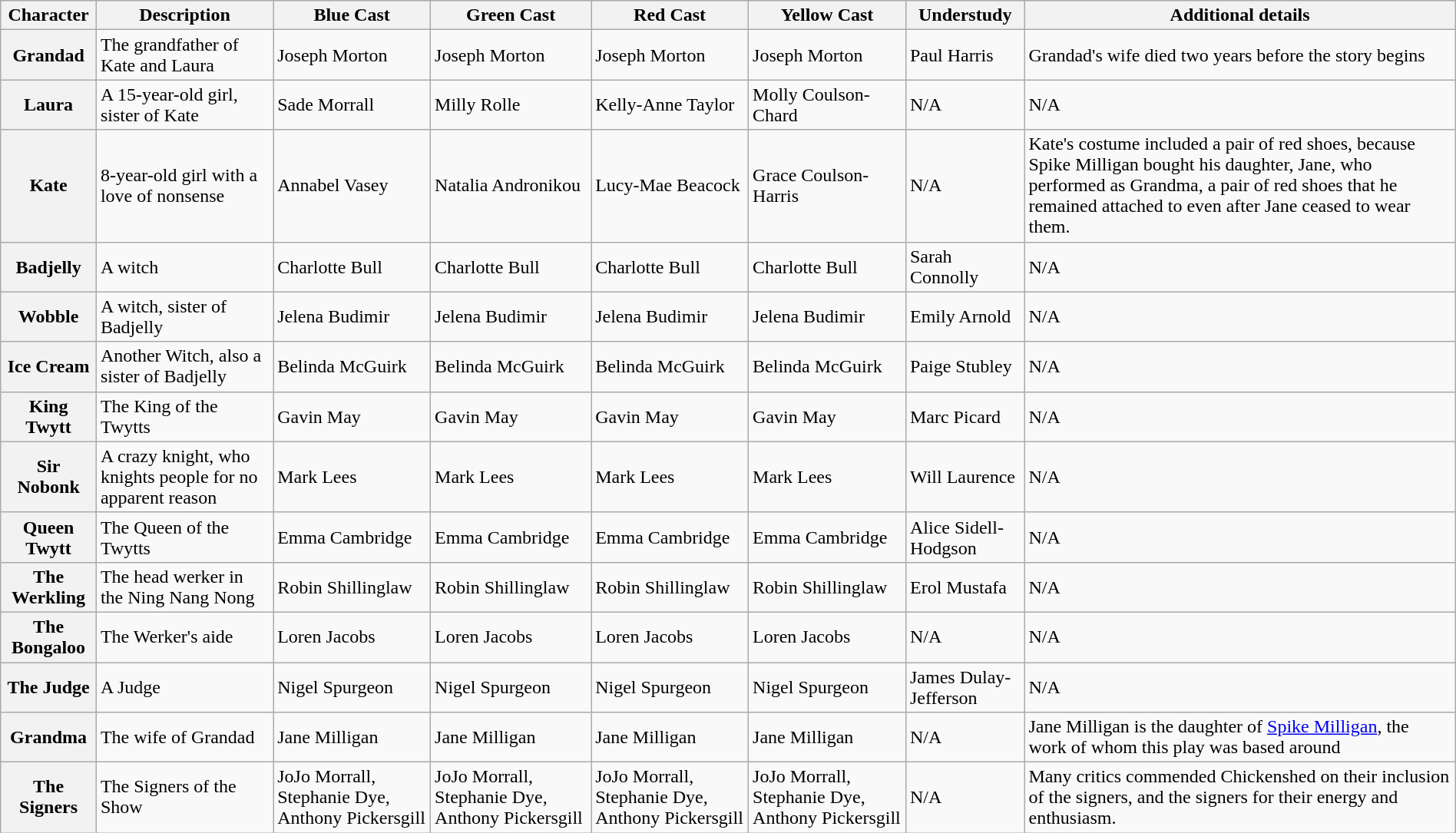<table class="wikitable sortable" width="100%">
<tr>
<th scope="col">Character</th>
<th scope="col" class="unsortable">Description</th>
<th scope="col" class="unsortable">Blue Cast</th>
<th scope="col" class="unsortable">Green Cast</th>
<th scope="col" class="unsortable">Red Cast</th>
<th scope="col" class="unsortable">Yellow Cast</th>
<th scope="col" class="unsortable">Understudy</th>
<th scope="col" class="unsortable">Additional details</th>
</tr>
<tr>
<th scope="row">Grandad</th>
<td>The grandfather of Kate and Laura</td>
<td>Joseph Morton</td>
<td>Joseph Morton</td>
<td>Joseph Morton</td>
<td>Joseph Morton</td>
<td>Paul Harris</td>
<td>Grandad's wife died two years before the story begins</td>
</tr>
<tr>
<th scope="row">Laura</th>
<td>A 15-year-old girl, sister of Kate</td>
<td>Sade Morrall</td>
<td>Milly Rolle</td>
<td>Kelly-Anne Taylor</td>
<td>Molly Coulson-Chard</td>
<td>N/A</td>
<td>N/A</td>
</tr>
<tr>
<th scope="row">Kate</th>
<td>8-year-old girl with a love of nonsense</td>
<td>Annabel Vasey</td>
<td>Natalia Andronikou</td>
<td>Lucy-Mae Beacock</td>
<td>Grace Coulson-Harris</td>
<td>N/A</td>
<td>Kate's costume included a pair of red shoes, because Spike Milligan bought his daughter, Jane, who performed as Grandma, a pair of red shoes that he remained attached to even after Jane ceased to wear them.</td>
</tr>
<tr>
<th scope="row">Badjelly</th>
<td>A witch</td>
<td>Charlotte Bull</td>
<td>Charlotte Bull</td>
<td>Charlotte Bull</td>
<td>Charlotte Bull</td>
<td>Sarah Connolly</td>
<td>N/A</td>
</tr>
<tr>
<th scope="row">Wobble</th>
<td>A witch, sister of Badjelly</td>
<td>Jelena Budimir</td>
<td>Jelena Budimir</td>
<td>Jelena Budimir</td>
<td>Jelena Budimir</td>
<td>Emily Arnold</td>
<td>N/A</td>
</tr>
<tr>
<th scope="row">Ice Cream</th>
<td>Another Witch, also a sister of Badjelly</td>
<td>Belinda McGuirk</td>
<td>Belinda McGuirk</td>
<td>Belinda McGuirk</td>
<td>Belinda McGuirk</td>
<td>Paige Stubley</td>
<td>N/A</td>
</tr>
<tr>
<th scope="row">King Twytt</th>
<td>The King of the Twytts</td>
<td>Gavin May</td>
<td>Gavin May</td>
<td>Gavin May</td>
<td>Gavin May</td>
<td>Marc Picard</td>
<td>N/A</td>
</tr>
<tr>
<th scope="row">Sir Nobonk</th>
<td>A crazy knight, who knights people for no apparent reason</td>
<td>Mark Lees</td>
<td>Mark Lees</td>
<td>Mark Lees</td>
<td>Mark Lees</td>
<td>Will Laurence</td>
<td>N/A</td>
</tr>
<tr>
<th scope="row">Queen Twytt</th>
<td>The Queen of the Twytts</td>
<td>Emma Cambridge</td>
<td>Emma Cambridge</td>
<td>Emma Cambridge</td>
<td>Emma Cambridge</td>
<td>Alice Sidell-Hodgson</td>
<td>N/A</td>
</tr>
<tr>
<th scope="row">The Werkling</th>
<td>The head werker in the Ning Nang Nong</td>
<td>Robin Shillinglaw</td>
<td>Robin Shillinglaw</td>
<td>Robin Shillinglaw</td>
<td>Robin Shillinglaw</td>
<td>Erol Mustafa</td>
<td>N/A</td>
</tr>
<tr>
<th scope="row">The Bongaloo</th>
<td>The Werker's aide</td>
<td>Loren Jacobs</td>
<td>Loren Jacobs</td>
<td>Loren Jacobs</td>
<td>Loren Jacobs</td>
<td>N/A</td>
<td>N/A</td>
</tr>
<tr>
<th scope="row">The Judge</th>
<td>A Judge</td>
<td>Nigel Spurgeon</td>
<td>Nigel Spurgeon</td>
<td>Nigel Spurgeon</td>
<td>Nigel Spurgeon</td>
<td>James Dulay-Jefferson</td>
<td>N/A</td>
</tr>
<tr>
<th scope="row">Grandma</th>
<td>The wife of Grandad</td>
<td>Jane Milligan</td>
<td>Jane Milligan</td>
<td>Jane Milligan</td>
<td>Jane Milligan</td>
<td>N/A</td>
<td>Jane Milligan is the daughter of <a href='#'>Spike Milligan</a>, the work of whom this play was based around</td>
</tr>
<tr>
<th scope="row">The Signers</th>
<td>The Signers of the Show</td>
<td>JoJo Morrall, Stephanie Dye, Anthony Pickersgill</td>
<td>JoJo Morrall, Stephanie Dye, Anthony Pickersgill</td>
<td>JoJo Morrall, Stephanie Dye, Anthony Pickersgill</td>
<td>JoJo Morrall, Stephanie Dye, Anthony Pickersgill</td>
<td>N/A</td>
<td>Many critics commended Chickenshed on their inclusion of the signers, and the signers for their energy and enthusiasm.</td>
</tr>
</table>
